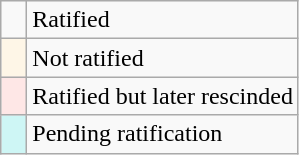<table class="wikitable" style="text-align: left;">
<tr>
<td style="width:10px;"></td>
<td>Ratified</td>
</tr>
<tr>
<td style="width:10px; background:#fef6e7;"></td>
<td>Not ratified</td>
</tr>
<tr>
<td style="width:10px; background:#fee7e6;"></td>
<td>Ratified but later rescinded</td>
</tr>
<tr>
<td style="width:10px; background:#cef6f5;"></td>
<td>Pending ratification</td>
</tr>
</table>
